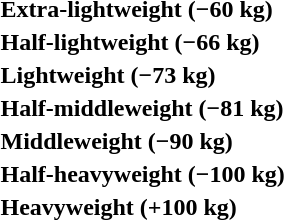<table>
<tr>
<th rowspan=2 style="text-align:left;">Extra-lightweight (−60 kg)</th>
<td rowspan=2></td>
<td rowspan=2></td>
<td></td>
</tr>
<tr>
<td></td>
</tr>
<tr>
<th rowspan=2 style="text-align:left;">Half-lightweight (−66 kg)</th>
<td rowspan=2></td>
<td rowspan=2></td>
<td></td>
</tr>
<tr>
<td></td>
</tr>
<tr>
<th rowspan=2 style="text-align:left;">Lightweight (−73 kg)</th>
<td rowspan=2></td>
<td rowspan=2></td>
<td></td>
</tr>
<tr>
<td></td>
</tr>
<tr>
<th rowspan=2 style="text-align:left;">Half-middleweight (−81 kg)</th>
<td rowspan=2></td>
<td rowspan=2></td>
<td></td>
</tr>
<tr>
<td></td>
</tr>
<tr>
<th rowspan=2 style="text-align:left;">Middleweight (−90 kg)</th>
<td rowspan=2></td>
<td rowspan=2></td>
<td></td>
</tr>
<tr>
<td></td>
</tr>
<tr>
<th rowspan=2 style="text-align:left;">Half-heavyweight (−100 kg)</th>
<td rowspan=2></td>
<td rowspan=2></td>
<td></td>
</tr>
<tr>
<td></td>
</tr>
<tr>
<th rowspan=2 style="text-align:left;">Heavyweight (+100 kg)</th>
<td rowspan=2></td>
<td rowspan=2></td>
<td></td>
</tr>
<tr>
<td></td>
</tr>
</table>
